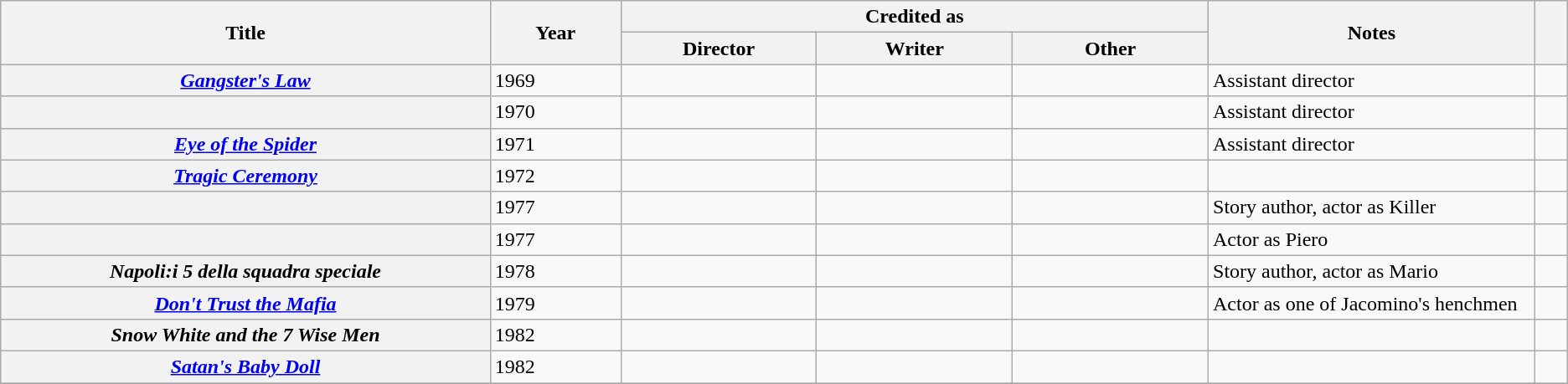<table class="wikitable sortable plainrowheaders">
<tr>
<th width="15%" rowspan="2" scope="col">Title</th>
<th width="4%" rowspan="2" scope="col">Year</th>
<th colspan="3" scope="col">Credited as</th>
<th width="10%" rowspan="2" scope="col" class="unsortable">Notes</th>
<th width="1%" rowspan="2" scope="col" class="unsortable"></th>
</tr>
<tr>
<th width=6%>Director</th>
<th width=6%>Writer</th>
<th width=6%>Other</th>
</tr>
<tr>
<th scope="row"><em><a href='#'>Gangster's Law</a></em></th>
<td>1969</td>
<td></td>
<td></td>
<td></td>
<td>Assistant director</td>
<td style="text-align:center;"></td>
</tr>
<tr>
<th scope="row"></th>
<td>1970</td>
<td></td>
<td></td>
<td></td>
<td>Assistant director</td>
<td style="text-align:center;"></td>
</tr>
<tr>
<th scope="row"><em><a href='#'>Eye of the Spider</a></em></th>
<td>1971</td>
<td></td>
<td></td>
<td></td>
<td>Assistant director</td>
<td style="text-align:center;"></td>
</tr>
<tr>
<th scope="row"><em><a href='#'>Tragic Ceremony</a></em></th>
<td>1972</td>
<td></td>
<td></td>
<td></td>
<td></td>
<td style="text-align:center;"></td>
</tr>
<tr>
<th scope="row"></th>
<td>1977</td>
<td></td>
<td></td>
<td></td>
<td>Story author, actor as Killer</td>
<td style="text-align:center;"></td>
</tr>
<tr>
<th scope="row"></th>
<td>1977</td>
<td></td>
<td></td>
<td></td>
<td>Actor as Piero</td>
<td style="text-align:center;"></td>
</tr>
<tr>
<th scope="row"><em>Napoli:i 5 della squadra speciale</em></th>
<td>1978</td>
<td></td>
<td></td>
<td></td>
<td>Story author, actor as Mario</td>
<td style="text-align:center;"></td>
</tr>
<tr>
<th scope="row"><em><a href='#'>Don't Trust the Mafia</a></em></th>
<td>1979</td>
<td></td>
<td></td>
<td></td>
<td>Actor as one of Jacomino's henchmen</td>
<td style="text-align:center;"></td>
</tr>
<tr>
<th scope="row"><em>Snow White and the 7 Wise Men</em></th>
<td>1982</td>
<td></td>
<td></td>
<td></td>
<td></td>
<td style="text-align:center;"></td>
</tr>
<tr>
<th scope="row"><em><a href='#'>Satan's Baby Doll</a></em></th>
<td>1982</td>
<td></td>
<td></td>
<td></td>
<td></td>
<td style="text-align:center;"></td>
</tr>
<tr>
</tr>
</table>
